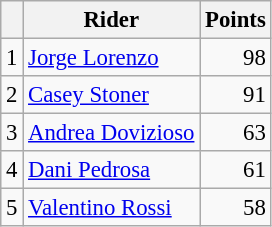<table class="wikitable" style="font-size: 95%;">
<tr>
<th></th>
<th>Rider</th>
<th>Points</th>
</tr>
<tr>
<td align=center>1</td>
<td> <a href='#'>Jorge Lorenzo</a></td>
<td align=right>98</td>
</tr>
<tr>
<td align=center>2</td>
<td> <a href='#'>Casey Stoner</a></td>
<td align=right>91</td>
</tr>
<tr>
<td align=center>3</td>
<td> <a href='#'>Andrea Dovizioso</a></td>
<td align=right>63</td>
</tr>
<tr>
<td align=center>4</td>
<td> <a href='#'>Dani Pedrosa</a></td>
<td align=right>61</td>
</tr>
<tr>
<td align=center>5</td>
<td> <a href='#'>Valentino Rossi</a></td>
<td align=right>58</td>
</tr>
</table>
